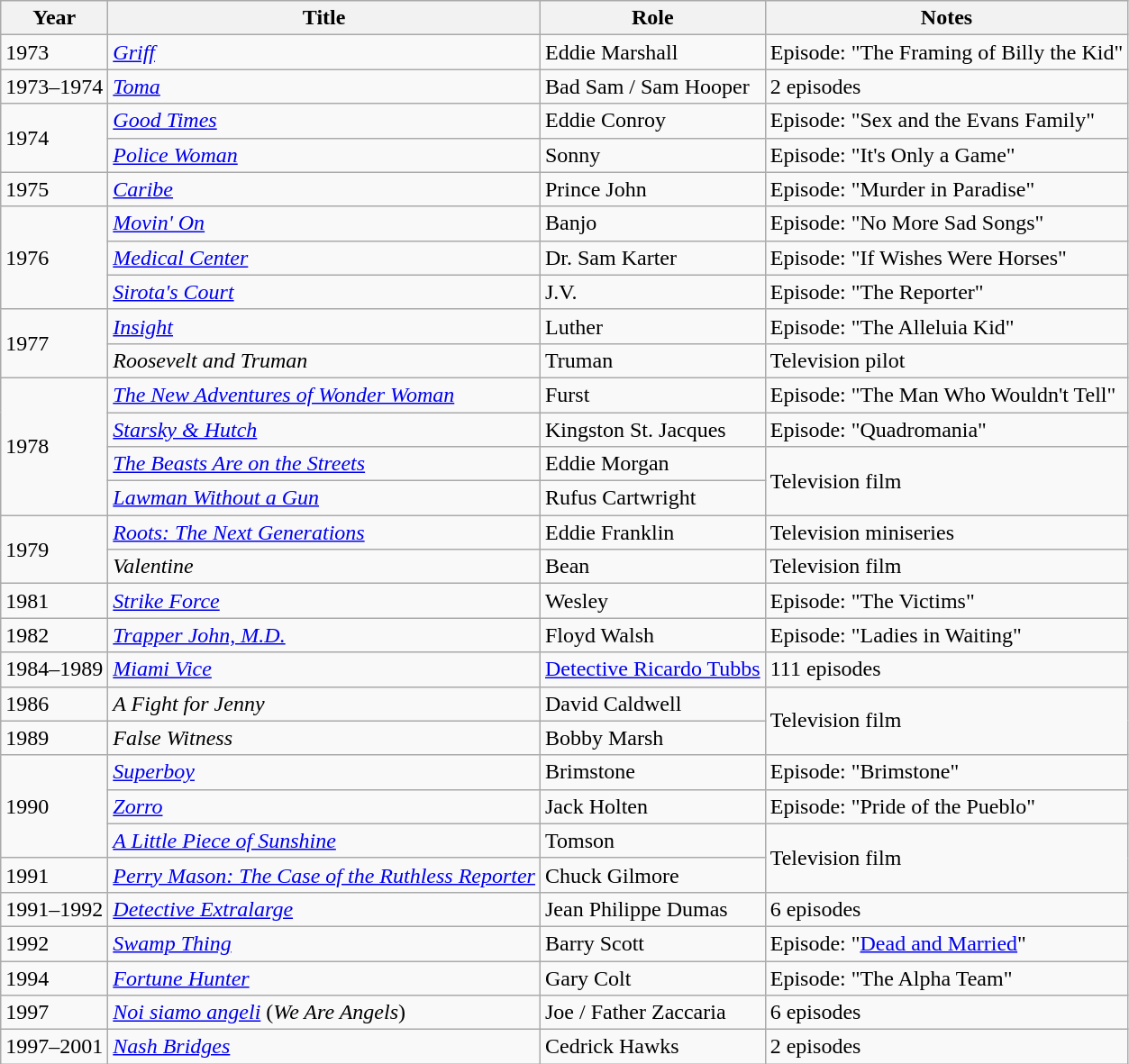<table class="wikitable sortable">
<tr>
<th>Year</th>
<th>Title</th>
<th>Role</th>
<th class="unsortable">Notes</th>
</tr>
<tr>
<td>1973</td>
<td><em><a href='#'>Griff</a></em></td>
<td>Eddie Marshall</td>
<td>Episode: "The Framing of Billy the Kid"</td>
</tr>
<tr>
<td>1973–1974</td>
<td><em><a href='#'>Toma</a></em></td>
<td>Bad Sam / Sam Hooper</td>
<td>2 episodes</td>
</tr>
<tr>
<td rowspan="2">1974</td>
<td><em><a href='#'>Good Times</a></em></td>
<td>Eddie Conroy</td>
<td>Episode: "Sex and the Evans Family"</td>
</tr>
<tr>
<td><em><a href='#'>Police Woman</a></em></td>
<td>Sonny</td>
<td>Episode: "It's Only a Game"</td>
</tr>
<tr>
<td>1975</td>
<td><em><a href='#'>Caribe</a></em></td>
<td>Prince John</td>
<td>Episode: "Murder in Paradise"</td>
</tr>
<tr>
<td rowspan="3">1976</td>
<td><em><a href='#'>Movin' On</a></em></td>
<td>Banjo</td>
<td>Episode: "No More Sad Songs"</td>
</tr>
<tr>
<td><em><a href='#'>Medical Center</a></em></td>
<td>Dr. Sam Karter</td>
<td>Episode: "If Wishes Were Horses"</td>
</tr>
<tr>
<td><em><a href='#'>Sirota's Court</a></em></td>
<td>J.V.</td>
<td>Episode: "The Reporter"</td>
</tr>
<tr>
<td rowspan="2">1977</td>
<td><em><a href='#'>Insight</a></em></td>
<td>Luther</td>
<td>Episode: "The Alleluia Kid"</td>
</tr>
<tr>
<td><em>Roosevelt and Truman</em></td>
<td>Truman</td>
<td>Television pilot</td>
</tr>
<tr>
<td rowspan="4">1978</td>
<td><em><a href='#'>The New Adventures of Wonder Woman</a></em></td>
<td>Furst</td>
<td>Episode: "The Man Who Wouldn't Tell"</td>
</tr>
<tr>
<td><em><a href='#'>Starsky & Hutch</a></em></td>
<td>Kingston St. Jacques</td>
<td>Episode: "Quadromania"</td>
</tr>
<tr>
<td><em><a href='#'>The Beasts Are on the Streets</a></em></td>
<td>Eddie Morgan</td>
<td rowspan="2">Television film</td>
</tr>
<tr>
<td><em><a href='#'>Lawman Without a Gun</a></em></td>
<td>Rufus Cartwright</td>
</tr>
<tr>
<td rowspan="2">1979</td>
<td><em><a href='#'>Roots: The Next Generations</a></em></td>
<td>Eddie Franklin</td>
<td>Television miniseries</td>
</tr>
<tr>
<td><em>Valentine</em></td>
<td>Bean</td>
<td>Television film</td>
</tr>
<tr>
<td>1981</td>
<td><em><a href='#'>Strike Force</a></em></td>
<td>Wesley</td>
<td>Episode: "The Victims"</td>
</tr>
<tr>
<td>1982</td>
<td><em><a href='#'>Trapper John, M.D.</a></em></td>
<td>Floyd Walsh</td>
<td>Episode: "Ladies in Waiting"</td>
</tr>
<tr>
<td>1984–1989</td>
<td><em><a href='#'>Miami Vice</a></em></td>
<td><a href='#'>Detective Ricardo Tubbs</a></td>
<td>111 episodes</td>
</tr>
<tr>
<td>1986</td>
<td><em>A Fight for Jenny</em></td>
<td>David Caldwell</td>
<td rowspan="2">Television film</td>
</tr>
<tr>
<td>1989</td>
<td><em>False Witness</em></td>
<td>Bobby Marsh</td>
</tr>
<tr>
<td rowspan="3">1990</td>
<td><em><a href='#'>Superboy</a></em></td>
<td>Brimstone</td>
<td>Episode: "Brimstone"</td>
</tr>
<tr>
<td><em><a href='#'>Zorro</a></em></td>
<td>Jack Holten</td>
<td>Episode: "Pride of the Pueblo"</td>
</tr>
<tr>
<td><em><a href='#'>A Little Piece of Sunshine</a></em></td>
<td>Tomson</td>
<td rowspan="2">Television film</td>
</tr>
<tr>
<td>1991</td>
<td><em><a href='#'>Perry Mason: The Case of the Ruthless Reporter</a></em></td>
<td>Chuck Gilmore</td>
</tr>
<tr>
<td>1991–1992</td>
<td><em><a href='#'>Detective Extralarge</a></em></td>
<td>Jean Philippe Dumas</td>
<td>6 episodes</td>
</tr>
<tr>
<td>1992</td>
<td><em><a href='#'>Swamp Thing</a></em></td>
<td>Barry Scott</td>
<td>Episode: "<a href='#'>Dead and Married</a>"</td>
</tr>
<tr>
<td>1994</td>
<td><em><a href='#'>Fortune Hunter</a></em></td>
<td>Gary Colt</td>
<td>Episode: "The Alpha Team"</td>
</tr>
<tr>
<td>1997</td>
<td><em><a href='#'>Noi siamo angeli</a></em> (<em>We Are Angels</em>)</td>
<td>Joe / Father Zaccaria</td>
<td>6 episodes</td>
</tr>
<tr>
<td>1997–2001</td>
<td><em><a href='#'>Nash Bridges</a></em></td>
<td>Cedrick Hawks</td>
<td>2 episodes</td>
</tr>
</table>
